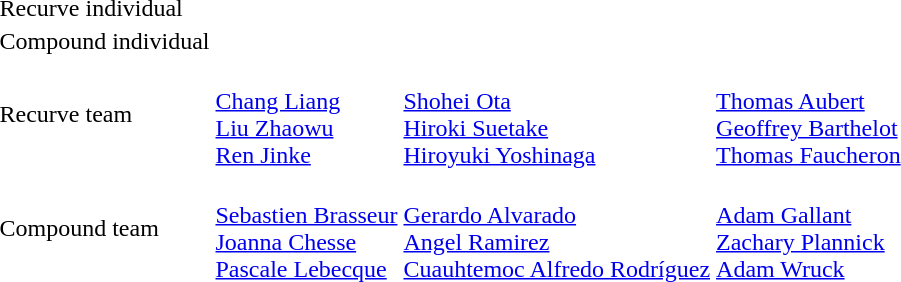<table>
<tr>
<td>Recurve individual</td>
<td></td>
<td></td>
<td></td>
</tr>
<tr>
<td>Compound individual</td>
<td></td>
<td></td>
<td></td>
</tr>
<tr>
<td>Recurve team</td>
<td><br><a href='#'>Chang Liang</a> <br><a href='#'>Liu Zhaowu</a><br><a href='#'>Ren Jinke</a></td>
<td><br><a href='#'>Shohei Ota</a> <br><a href='#'>Hiroki Suetake</a><br><a href='#'>Hiroyuki Yoshinaga</a></td>
<td><br><a href='#'>Thomas Aubert</a> <br><a href='#'>Geoffrey Barthelot</a> <br><a href='#'>Thomas Faucheron</a></td>
</tr>
<tr>
<td>Compound team</td>
<td><br><a href='#'>Sebastien Brasseur</a> <br><a href='#'>Joanna Chesse</a><br><a href='#'>Pascale Lebecque</a></td>
<td><br><a href='#'>Gerardo Alvarado</a> <br><a href='#'>Angel Ramirez</a><br><a href='#'>Cuauhtemoc Alfredo Rodríguez</a></td>
<td><br><a href='#'>Adam Gallant</a> <br><a href='#'>Zachary Plannick</a> <br><a href='#'>Adam Wruck</a></td>
</tr>
</table>
